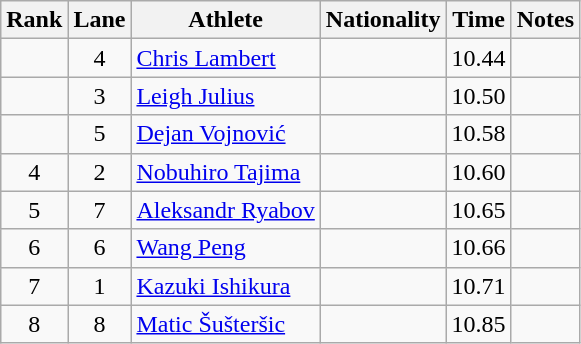<table class="wikitable sortable" style="text-align:center">
<tr>
<th>Rank</th>
<th>Lane</th>
<th>Athlete</th>
<th>Nationality</th>
<th>Time</th>
<th>Notes</th>
</tr>
<tr>
<td></td>
<td>4</td>
<td align=left><a href='#'>Chris Lambert</a></td>
<td align=left></td>
<td>10.44</td>
<td></td>
</tr>
<tr>
<td></td>
<td>3</td>
<td align=left><a href='#'>Leigh Julius</a></td>
<td align=left></td>
<td>10.50</td>
<td></td>
</tr>
<tr>
<td></td>
<td>5</td>
<td align=left><a href='#'>Dejan Vojnović</a></td>
<td align=left></td>
<td>10.58</td>
<td></td>
</tr>
<tr>
<td>4</td>
<td>2</td>
<td align=left><a href='#'>Nobuhiro Tajima</a></td>
<td align=left></td>
<td>10.60</td>
<td></td>
</tr>
<tr>
<td>5</td>
<td>7</td>
<td align=left><a href='#'>Aleksandr Ryabov</a></td>
<td align=left></td>
<td>10.65</td>
<td></td>
</tr>
<tr>
<td>6</td>
<td>6</td>
<td align=left><a href='#'>Wang Peng</a></td>
<td align=left></td>
<td>10.66</td>
<td></td>
</tr>
<tr>
<td>7</td>
<td>1</td>
<td align=left><a href='#'>Kazuki Ishikura</a></td>
<td align=left></td>
<td>10.71</td>
<td></td>
</tr>
<tr>
<td>8</td>
<td>8</td>
<td align=left><a href='#'>Matic Šušteršic</a></td>
<td align=left></td>
<td>10.85</td>
<td></td>
</tr>
</table>
